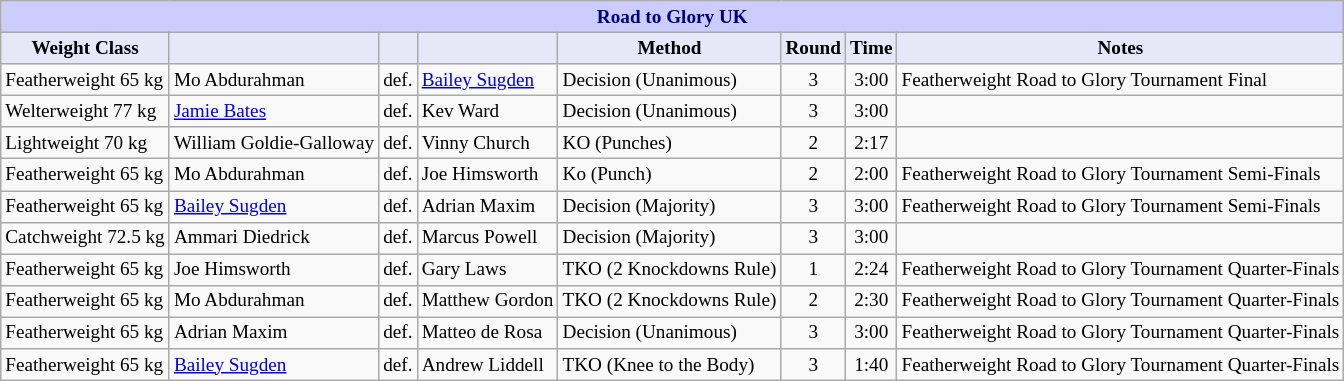<table class="wikitable" style="font-size: 80%;">
<tr>
<th colspan="8" style="background-color: #ccf; color: #000080; text-align: center;"><strong>Road to Glory UK</strong></th>
</tr>
<tr>
<th colspan="1" style="background-color: #E6E8FA; color: #000000; text-align: center;">Weight Class</th>
<th colspan="1" style="background-color: #E6E8FA; color: #000000; text-align: center;"></th>
<th colspan="1" style="background-color: #E6E8FA; color: #000000; text-align: center;"></th>
<th colspan="1" style="background-color: #E6E8FA; color: #000000; text-align: center;"></th>
<th colspan="1" style="background-color: #E6E8FA; color: #000000; text-align: center;">Method</th>
<th colspan="1" style="background-color: #E6E8FA; color: #000000; text-align: center;">Round</th>
<th colspan="1" style="background-color: #E6E8FA; color: #000000; text-align: center;">Time</th>
<th colspan="1" style="background-color: #E6E8FA; color: #000000; text-align: center;">Notes</th>
</tr>
<tr>
<td>Featherweight 65 kg</td>
<td> Mo Abdurahman</td>
<td align=center>def.</td>
<td> <a href='#'>Bailey Sugden</a></td>
<td>Decision (Unanimous)</td>
<td align=center>3</td>
<td align=center>3:00</td>
<td>Featherweight Road to Glory Tournament Final</td>
</tr>
<tr>
<td>Welterweight 77 kg</td>
<td> <a href='#'>Jamie Bates</a></td>
<td align=center>def.</td>
<td> Kev Ward</td>
<td>Decision (Unanimous)</td>
<td align=center>3</td>
<td align=center>3:00</td>
<td></td>
</tr>
<tr>
<td>Lightweight 70 kg</td>
<td> William Goldie-Galloway</td>
<td align=center>def.</td>
<td> Vinny Church</td>
<td>KO (Punches)</td>
<td align=center>2</td>
<td align=center>2:17</td>
<td></td>
</tr>
<tr>
<td>Featherweight 65 kg</td>
<td> Mo Abdurahman</td>
<td align=center>def.</td>
<td> Joe Himsworth</td>
<td>Ko (Punch)</td>
<td align=center>2</td>
<td align=center>2:00</td>
<td>Featherweight Road to Glory Tournament Semi-Finals</td>
</tr>
<tr>
<td>Featherweight 65 kg</td>
<td> <a href='#'>Bailey Sugden</a></td>
<td align=center>def.</td>
<td> Adrian Maxim</td>
<td>Decision (Majority)</td>
<td align=center>3</td>
<td align=center>3:00</td>
<td>Featherweight Road to Glory Tournament Semi-Finals</td>
</tr>
<tr>
<td>Catchweight 72.5 kg</td>
<td> Ammari Diedrick</td>
<td align=center>def.</td>
<td> Marcus Powell</td>
<td>Decision (Majority)</td>
<td align=center>3</td>
<td align=center>3:00</td>
<td></td>
</tr>
<tr>
<td>Featherweight 65 kg</td>
<td> Joe Himsworth</td>
<td align=center>def.</td>
<td> Gary Laws</td>
<td>TKO (2 Knockdowns Rule)</td>
<td align=center>1</td>
<td align=center>2:24</td>
<td>Featherweight Road to Glory Tournament Quarter-Finals</td>
</tr>
<tr>
<td>Featherweight 65 kg</td>
<td> Mo Abdurahman</td>
<td align=center>def.</td>
<td> Matthew Gordon</td>
<td>TKO (2 Knockdowns Rule)</td>
<td align=center>2</td>
<td align=center>2:30</td>
<td>Featherweight Road to Glory Tournament Quarter-Finals</td>
</tr>
<tr>
<td>Featherweight 65 kg</td>
<td> Adrian Maxim</td>
<td align=center>def.</td>
<td> Matteo de Rosa</td>
<td>Decision (Unanimous)</td>
<td align=center>3</td>
<td align=center>3:00</td>
<td>Featherweight Road to Glory Tournament Quarter-Finals</td>
</tr>
<tr>
<td>Featherweight 65 kg</td>
<td> <a href='#'>Bailey Sugden</a></td>
<td align=center>def.</td>
<td> Andrew Liddell</td>
<td>TKO (Knee to the Body)</td>
<td align=center>3</td>
<td align=center>1:40</td>
<td>Featherweight Road to Glory Tournament Quarter-Finals</td>
</tr>
</table>
